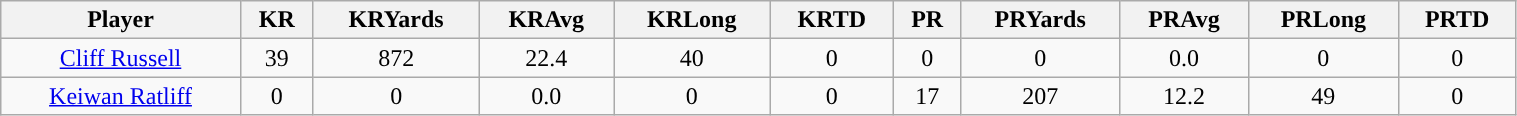<table class="wikitable" style="text-align:center;" width="80%">
<tr>
<th>Player</th>
<th>KR</th>
<th>KRYards</th>
<th>KRAvg</th>
<th>KRLong</th>
<th>KRTD</th>
<th>PR</th>
<th>PRYards</th>
<th>PRAvg</th>
<th>PRLong</th>
<th>PRTD</th>
</tr>
<tr>
<td><a href='#'>Cliff Russell</a></td>
<td>39</td>
<td>872</td>
<td>22.4</td>
<td>40</td>
<td>0</td>
<td>0</td>
<td>0</td>
<td>0.0</td>
<td>0</td>
<td>0</td>
</tr>
<tr>
<td><a href='#'>Keiwan Ratliff</a></td>
<td>0</td>
<td>0</td>
<td>0.0</td>
<td>0</td>
<td>0</td>
<td>17</td>
<td>207</td>
<td>12.2</td>
<td>49</td>
<td>0</td>
</tr>
</table>
